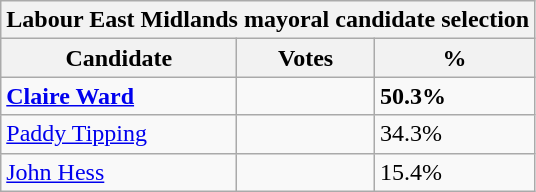<table class="wikitable">
<tr>
<th colspan="3">Labour East Midlands mayoral candidate selection</th>
</tr>
<tr>
<th style="width:150px;">Candidate</th>
<th colspan="1">Votes</th>
<th>%</th>
</tr>
<tr>
<td><strong><a href='#'>Claire Ward</a></strong></td>
<td style="text-align:center;"></td>
<td><strong>50.3%</strong></td>
</tr>
<tr>
<td><a href='#'>Paddy Tipping</a></td>
<td style="text-align:center;"></td>
<td>34.3%</td>
</tr>
<tr>
<td><a href='#'>John Hess</a></td>
<td style="text-align:center;"></td>
<td>15.4%</td>
</tr>
</table>
